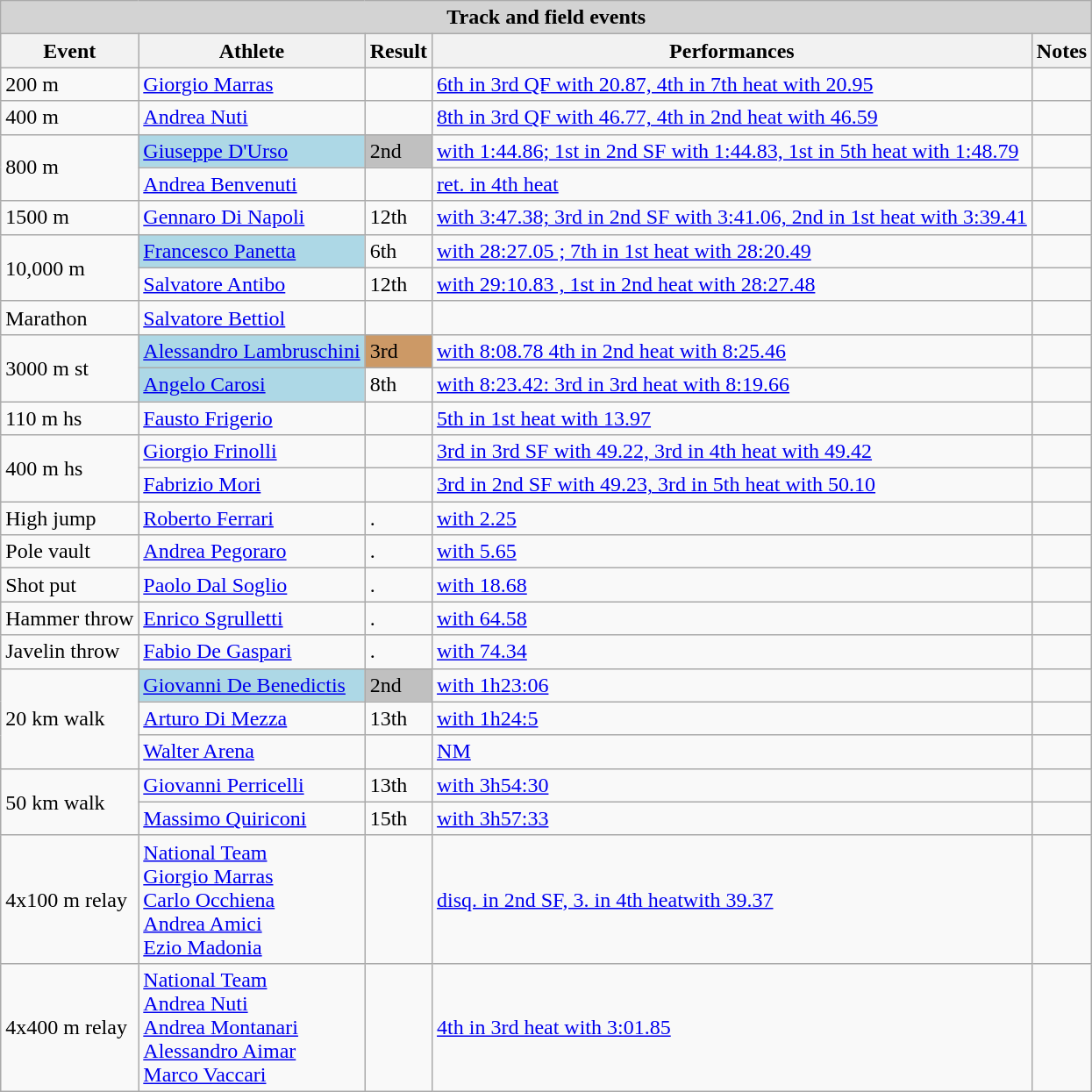<table class="wikitable" width= style="font-size:90%; text-align:left;">
<tr>
<td colspan=5 style="background:lightgrey;" align=center><strong>Track and field events</strong></td>
</tr>
<tr>
<th>Event</th>
<th>Athlete</th>
<th>Result</th>
<th>Performances</th>
<th>Notes</th>
</tr>
<tr>
<td>200 m</td>
<td><a href='#'>Giorgio Marras</a></td>
<td></td>
<td><a href='#'>6th in 3rd QF with 20.87, 4th in 7th heat with 20.95</a></td>
<td></td>
</tr>
<tr>
<td>400 m</td>
<td><a href='#'>Andrea Nuti</a></td>
<td></td>
<td><a href='#'>8th in 3rd QF with 46.77, 4th in 2nd heat with 46.59</a></td>
<td></td>
</tr>
<tr>
<td rowspan=2>800 m</td>
<td bgcolor=lightblue><a href='#'>Giuseppe D'Urso</a></td>
<td bgcolor=silver>2nd</td>
<td><a href='#'>with 1:44.86; 1st in 2nd SF with 1:44.83, 1st in 5th heat with 1:48.79</a></td>
<td></td>
</tr>
<tr>
<td><a href='#'>Andrea Benvenuti</a></td>
<td></td>
<td><a href='#'>ret. in 4th heat</a></td>
<td></td>
</tr>
<tr>
<td>1500 m</td>
<td><a href='#'>Gennaro Di Napoli</a></td>
<td>12th</td>
<td><a href='#'>with 3:47.38; 3rd in 2nd SF with 3:41.06, 2nd in 1st heat with 3:39.41</a></td>
<td></td>
</tr>
<tr>
<td rowspan=2>10,000 m</td>
<td bgcolor=lightblue><a href='#'>Francesco Panetta</a></td>
<td>6th</td>
<td><a href='#'>with 28:27.05 ; 7th in 1st heat with 28:20.49</a></td>
<td></td>
</tr>
<tr>
<td><a href='#'>Salvatore Antibo</a></td>
<td>12th</td>
<td><a href='#'>with 29:10.83 , 1st in 2nd heat with 28:27.48</a></td>
<td></td>
</tr>
<tr>
<td>Marathon</td>
<td><a href='#'>Salvatore Bettiol</a></td>
<td></td>
<td></td>
<td></td>
</tr>
<tr>
<td rowspan=2>3000 m st</td>
<td bgcolor=lightblue><a href='#'>Alessandro Lambruschini</a></td>
<td bgcolor=cc9966>3rd</td>
<td><a href='#'>with 8:08.78 4th in 2nd heat with 8:25.46</a></td>
<td></td>
</tr>
<tr>
<td bgcolor=lightblue><a href='#'>Angelo Carosi</a></td>
<td>8th</td>
<td><a href='#'>with 8:23.42: 3rd in 3rd heat with 8:19.66</a></td>
<td></td>
</tr>
<tr>
<td>110 m hs</td>
<td><a href='#'>Fausto Frigerio</a></td>
<td></td>
<td><a href='#'>5th in 1st heat with 13.97</a></td>
<td></td>
</tr>
<tr>
<td rowspan=2>400 m hs</td>
<td><a href='#'>Giorgio Frinolli</a></td>
<td></td>
<td><a href='#'>3rd in 3rd SF with 49.22, 3rd in 4th heat with 49.42</a></td>
<td></td>
</tr>
<tr>
<td><a href='#'>Fabrizio Mori</a></td>
<td></td>
<td><a href='#'>3rd in 2nd SF with 49.23, 3rd in 5th heat with 50.10</a></td>
<td></td>
</tr>
<tr>
<td>High jump</td>
<td><a href='#'>Roberto Ferrari</a></td>
<td>.</td>
<td><a href='#'>with 2.25</a></td>
<td></td>
</tr>
<tr>
<td>Pole vault</td>
<td><a href='#'>Andrea Pegoraro</a></td>
<td>.</td>
<td><a href='#'>with 5.65</a></td>
<td></td>
</tr>
<tr>
<td>Shot put</td>
<td><a href='#'>Paolo Dal Soglio</a></td>
<td>.</td>
<td><a href='#'>with 18.68</a></td>
<td></td>
</tr>
<tr>
<td>Hammer throw</td>
<td><a href='#'>Enrico Sgrulletti</a></td>
<td>.</td>
<td><a href='#'>with 64.58</a></td>
<td></td>
</tr>
<tr>
<td>Javelin throw</td>
<td><a href='#'>Fabio De Gaspari</a></td>
<td>.</td>
<td><a href='#'>with 74.34</a></td>
<td></td>
</tr>
<tr>
<td rowspan=3>20 km walk</td>
<td bgcolor=lightblue><a href='#'>Giovanni De Benedictis</a></td>
<td bgcolor=silver>2nd</td>
<td><a href='#'>with 1h23:06</a></td>
<td></td>
</tr>
<tr>
<td><a href='#'>Arturo Di Mezza</a></td>
<td>13th</td>
<td><a href='#'>with 1h24:5</a></td>
<td></td>
</tr>
<tr>
<td><a href='#'>Walter Arena</a></td>
<td></td>
<td><a href='#'>NM</a></td>
<td></td>
</tr>
<tr>
<td rowspan=2>50 km walk</td>
<td><a href='#'>Giovanni Perricelli</a></td>
<td>13th</td>
<td><a href='#'>with 3h54:30</a></td>
<td></td>
</tr>
<tr>
<td><a href='#'>Massimo Quiriconi</a></td>
<td>15th</td>
<td><a href='#'>with 3h57:33</a></td>
<td></td>
</tr>
<tr>
<td>4x100 m relay</td>
<td> <a href='#'>National Team</a><br><a href='#'>Giorgio Marras</a><br><a href='#'>Carlo Occhiena</a><br><a href='#'>Andrea Amici</a><br><a href='#'>Ezio Madonia</a></td>
<td></td>
<td><a href='#'>disq. in 2nd SF, 3. in 4th heatwith 39.37</a></td>
<td></td>
</tr>
<tr>
<td>4x400 m relay</td>
<td> <a href='#'>National Team</a><br><a href='#'>Andrea Nuti</a><br><a href='#'>Andrea Montanari</a><br><a href='#'>Alessandro Aimar</a><br><a href='#'>Marco Vaccari</a></td>
<td></td>
<td><a href='#'>4th in 3rd heat with 3:01.85</a></td>
<td></td>
</tr>
</table>
